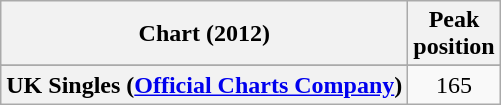<table class="wikitable plainrowheaders" style="text-align:center">
<tr>
<th>Chart (2012)</th>
<th>Peak<br>position</th>
</tr>
<tr>
</tr>
<tr>
</tr>
<tr>
<th scope="row">UK Singles (<a href='#'>Official Charts Company</a>)</th>
<td style="text-align:center;">165</td>
</tr>
</table>
